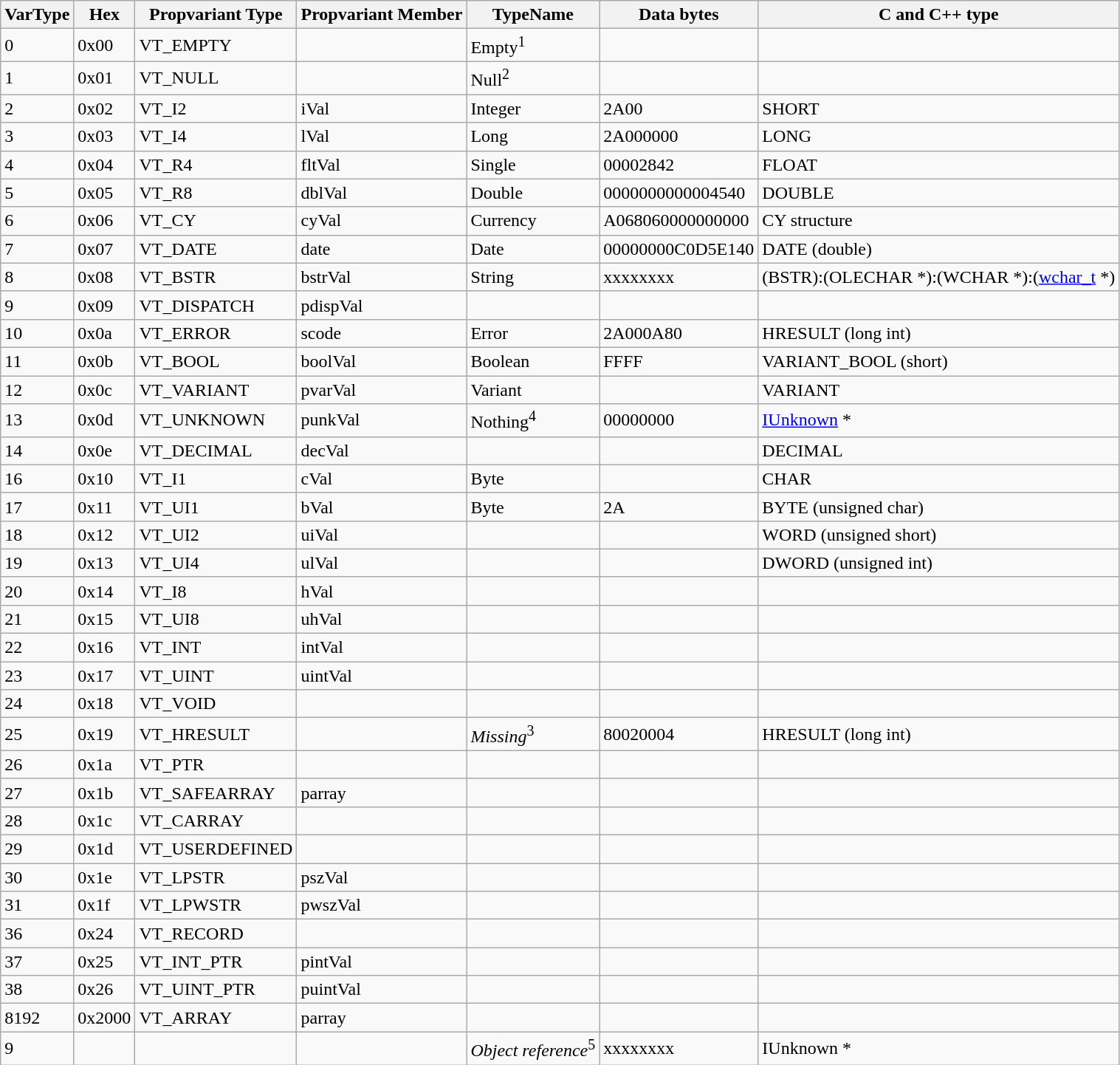<table class="wikitable">
<tr>
<th>VarType</th>
<th>Hex</th>
<th>Propvariant Type</th>
<th>Propvariant Member</th>
<th>TypeName</th>
<th>Data bytes</th>
<th>C and C++ type</th>
</tr>
<tr>
<td>0</td>
<td>0x00</td>
<td>VT_EMPTY</td>
<td></td>
<td>Empty<sup>1</sup></td>
<td></td>
<td></td>
</tr>
<tr>
<td>1</td>
<td>0x01</td>
<td>VT_NULL</td>
<td></td>
<td>Null<sup>2</sup></td>
<td></td>
<td></td>
</tr>
<tr>
<td>2</td>
<td>0x02</td>
<td>VT_I2</td>
<td>iVal</td>
<td>Integer</td>
<td>2A00</td>
<td>SHORT</td>
</tr>
<tr>
<td>3</td>
<td>0x03</td>
<td>VT_I4</td>
<td>lVal</td>
<td>Long</td>
<td>2A000000</td>
<td>LONG</td>
</tr>
<tr>
<td>4</td>
<td>0x04</td>
<td>VT_R4</td>
<td>fltVal</td>
<td>Single</td>
<td>00002842</td>
<td>FLOAT</td>
</tr>
<tr>
<td>5</td>
<td>0x05</td>
<td>VT_R8</td>
<td>dblVal</td>
<td>Double</td>
<td>0000000000004540</td>
<td>DOUBLE</td>
</tr>
<tr>
<td>6</td>
<td>0x06</td>
<td>VT_CY</td>
<td>cyVal</td>
<td>Currency</td>
<td>A068060000000000</td>
<td>CY structure</td>
</tr>
<tr>
<td>7</td>
<td>0x07</td>
<td>VT_DATE</td>
<td>date</td>
<td>Date</td>
<td>00000000C0D5E140</td>
<td>DATE (double)</td>
</tr>
<tr>
<td>8</td>
<td>0x08</td>
<td>VT_BSTR</td>
<td>bstrVal</td>
<td>String</td>
<td>xxxxxxxx</td>
<td>(BSTR):(OLECHAR *):(WCHAR *):(<a href='#'>wchar_t</a> *)</td>
</tr>
<tr>
<td>9</td>
<td>0x09</td>
<td>VT_DISPATCH</td>
<td>pdispVal</td>
<td></td>
<td></td>
<td></td>
</tr>
<tr>
<td>10</td>
<td>0x0a</td>
<td>VT_ERROR</td>
<td>scode</td>
<td>Error</td>
<td>2A000A80</td>
<td>HRESULT (long int)</td>
</tr>
<tr>
<td>11</td>
<td>0x0b</td>
<td>VT_BOOL</td>
<td>boolVal</td>
<td>Boolean</td>
<td>FFFF</td>
<td>VARIANT_BOOL (short)</td>
</tr>
<tr>
<td>12</td>
<td>0x0c</td>
<td>VT_VARIANT</td>
<td>pvarVal</td>
<td>Variant</td>
<td></td>
<td>VARIANT</td>
</tr>
<tr>
<td>13</td>
<td>0x0d</td>
<td>VT_UNKNOWN</td>
<td>punkVal</td>
<td>Nothing<sup>4</sup></td>
<td>00000000</td>
<td><a href='#'>IUnknown</a> *</td>
</tr>
<tr>
<td>14</td>
<td>0x0e</td>
<td>VT_DECIMAL</td>
<td>decVal</td>
<td></td>
<td></td>
<td>DECIMAL</td>
</tr>
<tr>
<td>16</td>
<td>0x10</td>
<td>VT_I1</td>
<td>cVal</td>
<td>Byte</td>
<td></td>
<td>CHAR</td>
</tr>
<tr>
<td>17</td>
<td>0x11</td>
<td>VT_UI1</td>
<td>bVal</td>
<td>Byte</td>
<td>2A</td>
<td>BYTE (unsigned char)</td>
</tr>
<tr>
<td>18</td>
<td>0x12</td>
<td>VT_UI2</td>
<td>uiVal</td>
<td></td>
<td></td>
<td>WORD (unsigned short)</td>
</tr>
<tr>
<td>19</td>
<td>0x13</td>
<td>VT_UI4</td>
<td>ulVal</td>
<td></td>
<td></td>
<td>DWORD (unsigned int)</td>
</tr>
<tr>
<td>20</td>
<td>0x14</td>
<td>VT_I8</td>
<td>hVal</td>
<td></td>
<td></td>
<td></td>
</tr>
<tr>
<td>21</td>
<td>0x15</td>
<td>VT_UI8</td>
<td>uhVal</td>
<td></td>
<td></td>
<td></td>
</tr>
<tr>
<td>22</td>
<td>0x16</td>
<td>VT_INT</td>
<td>intVal</td>
<td></td>
<td></td>
<td></td>
</tr>
<tr>
<td>23</td>
<td>0x17</td>
<td>VT_UINT</td>
<td>uintVal</td>
<td></td>
<td></td>
<td></td>
</tr>
<tr>
<td>24</td>
<td>0x18</td>
<td>VT_VOID</td>
<td></td>
<td></td>
<td></td>
<td></td>
</tr>
<tr>
<td>25</td>
<td>0x19</td>
<td>VT_HRESULT</td>
<td></td>
<td><em>Missing</em><sup>3</sup></td>
<td>80020004</td>
<td>HRESULT (long int)</td>
</tr>
<tr>
<td>26</td>
<td>0x1a</td>
<td>VT_PTR</td>
<td></td>
<td></td>
<td></td>
<td></td>
</tr>
<tr>
<td>27</td>
<td>0x1b</td>
<td>VT_SAFEARRAY</td>
<td>parray</td>
<td></td>
<td></td>
<td></td>
</tr>
<tr>
<td>28</td>
<td>0x1c</td>
<td>VT_CARRAY</td>
<td></td>
<td></td>
<td></td>
<td></td>
</tr>
<tr>
<td>29</td>
<td>0x1d</td>
<td>VT_USERDEFINED</td>
<td></td>
<td></td>
<td></td>
<td></td>
</tr>
<tr>
<td>30</td>
<td>0x1e</td>
<td>VT_LPSTR</td>
<td>pszVal</td>
<td></td>
<td></td>
<td></td>
</tr>
<tr>
<td>31</td>
<td>0x1f</td>
<td>VT_LPWSTR</td>
<td>pwszVal</td>
<td></td>
<td></td>
<td></td>
</tr>
<tr>
<td>36</td>
<td>0x24</td>
<td>VT_RECORD</td>
<td></td>
<td></td>
<td></td>
<td></td>
</tr>
<tr>
<td>37</td>
<td>0x25</td>
<td>VT_INT_PTR</td>
<td>pintVal</td>
<td></td>
<td></td>
<td></td>
</tr>
<tr>
<td>38</td>
<td>0x26</td>
<td>VT_UINT_PTR</td>
<td>puintVal</td>
<td></td>
<td></td>
<td></td>
</tr>
<tr>
<td>8192</td>
<td>0x2000</td>
<td>VT_ARRAY</td>
<td>parray</td>
<td></td>
<td></td>
<td></td>
</tr>
<tr>
<td>9</td>
<td></td>
<td></td>
<td></td>
<td><em>Object reference</em><sup>5</sup></td>
<td>xxxxxxxx</td>
<td>IUnknown *</td>
</tr>
</table>
